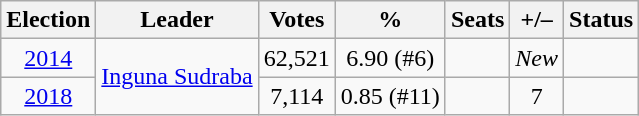<table class=wikitable style=text-align:center>
<tr>
<th>Election</th>
<th>Leader</th>
<th>Votes</th>
<th>%</th>
<th>Seats</th>
<th>+/–</th>
<th>Status</th>
</tr>
<tr>
<td><a href='#'>2014</a></td>
<td rowspan=2><a href='#'>Inguna Sudraba</a></td>
<td>62,521</td>
<td>6.90 (#6)</td>
<td></td>
<td><em>New</em></td>
<td></td>
</tr>
<tr>
<td><a href='#'>2018</a></td>
<td>7,114</td>
<td>0.85 (#11)</td>
<td></td>
<td> 7</td>
<td></td>
</tr>
</table>
